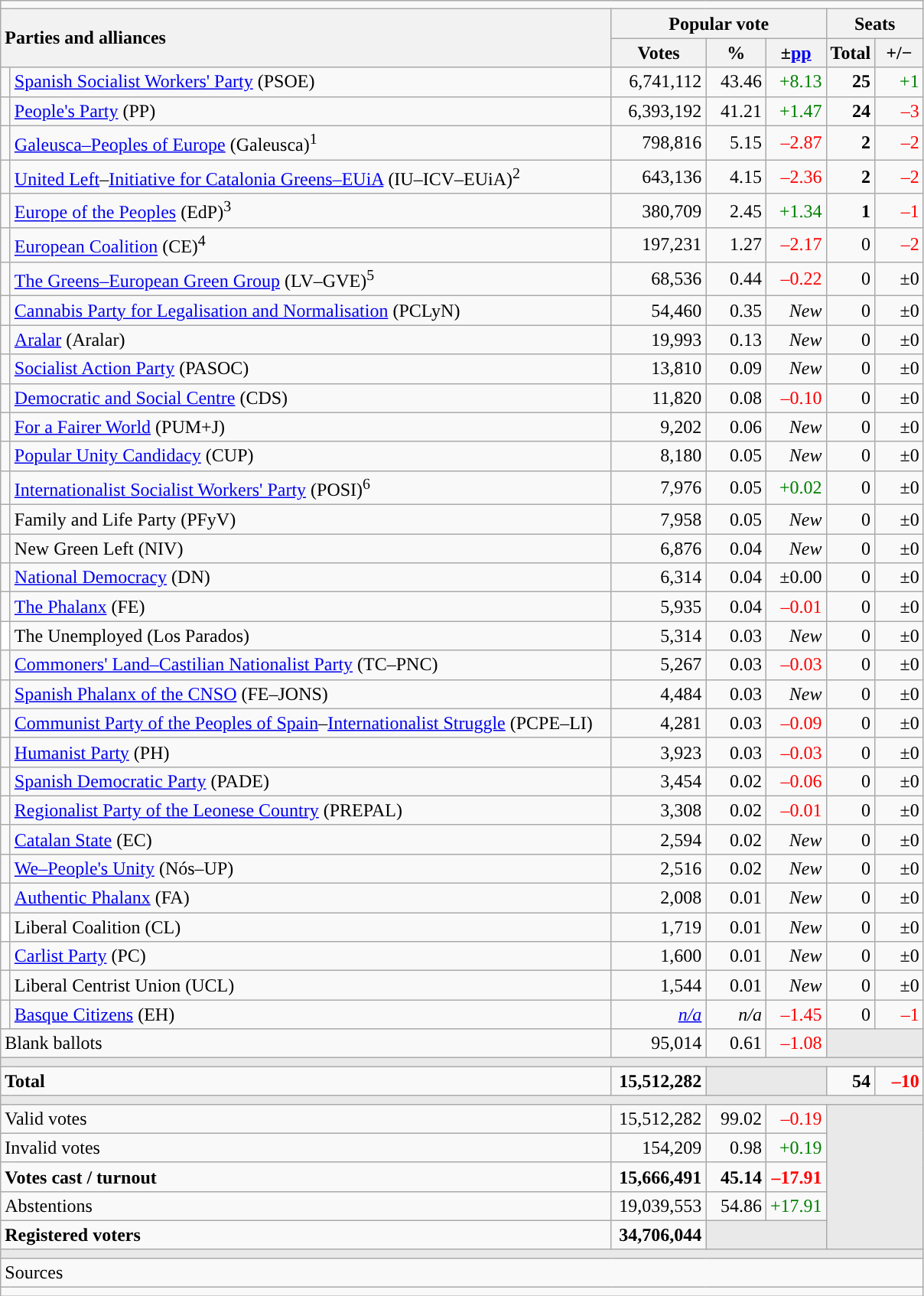<table class="wikitable" style="text-align:right;">
<tr>
<td colspan="7"></td>
</tr>
<tr>
<th style="text-align:left;" rowspan="2" colspan="2" width="525">Parties and alliances</th>
<th colspan="3">Popular vote</th>
<th colspan="2">Seats</th>
</tr>
<tr>
<th width="75">Votes</th>
<th width="45">%</th>
<th width="45">±<a href='#'>pp</a></th>
<th width="35">Total</th>
<th width="35">+/−</th>
</tr>
<tr>
<td width="1" style="color:inherit;background:"></td>
<td align="left"><a href='#'>Spanish Socialist Workers' Party</a> (PSOE)</td>
<td>6,741,112</td>
<td>43.46</td>
<td style="color:green;">+8.13</td>
<td><strong>25</strong></td>
<td style="color:green;">+1</td>
</tr>
<tr>
<td style="color:inherit;background:"></td>
<td align="left"><a href='#'>People's Party</a> (PP)</td>
<td>6,393,192</td>
<td>41.21</td>
<td style="color:green;">+1.47</td>
<td><strong>24</strong></td>
<td style="color:red;">–3</td>
</tr>
<tr>
<td style="color:inherit;background:"></td>
<td align="left"><a href='#'>Galeusca–Peoples of Europe</a> (Galeusca)<sup>1</sup></td>
<td>798,816</td>
<td>5.15</td>
<td style="color:red;">–2.87</td>
<td><strong>2</strong></td>
<td style="color:red;">–2</td>
</tr>
<tr>
<td style="color:inherit;background:"></td>
<td align="left"><a href='#'>United Left</a>–<a href='#'>Initiative for Catalonia Greens–EUiA</a> (IU–ICV–EUiA)<sup>2</sup></td>
<td>643,136</td>
<td>4.15</td>
<td style="color:red;">–2.36</td>
<td><strong>2</strong></td>
<td style="color:red;">–2</td>
</tr>
<tr>
<td style="color:inherit;background:"></td>
<td align="left"><a href='#'>Europe of the Peoples</a> (EdP)<sup>3</sup></td>
<td>380,709</td>
<td>2.45</td>
<td style="color:green;">+1.34</td>
<td><strong>1</strong></td>
<td style="color:red;">–1</td>
</tr>
<tr>
<td style="color:inherit;background:"></td>
<td align="left"><a href='#'>European Coalition</a> (CE)<sup>4</sup></td>
<td>197,231</td>
<td>1.27</td>
<td style="color:red;">–2.17</td>
<td>0</td>
<td style="color:red;">–2</td>
</tr>
<tr>
<td style="color:inherit;background:"></td>
<td align="left"><a href='#'>The Greens–European Green Group</a> (LV–GVE)<sup>5</sup></td>
<td>68,536</td>
<td>0.44</td>
<td style="color:red;">–0.22</td>
<td>0</td>
<td>±0</td>
</tr>
<tr>
<td style="color:inherit;background:"></td>
<td align="left"><a href='#'>Cannabis Party for Legalisation and Normalisation</a> (PCLyN)</td>
<td>54,460</td>
<td>0.35</td>
<td><em>New</em></td>
<td>0</td>
<td>±0</td>
</tr>
<tr>
<td style="color:inherit;background:"></td>
<td align="left"><a href='#'>Aralar</a> (Aralar)</td>
<td>19,993</td>
<td>0.13</td>
<td><em>New</em></td>
<td>0</td>
<td>±0</td>
</tr>
<tr>
<td style="color:inherit;background:"></td>
<td align="left"><a href='#'>Socialist Action Party</a> (PASOC)</td>
<td>13,810</td>
<td>0.09</td>
<td><em>New</em></td>
<td>0</td>
<td>±0</td>
</tr>
<tr>
<td style="color:inherit;background:"></td>
<td align="left"><a href='#'>Democratic and Social Centre</a> (CDS)</td>
<td>11,820</td>
<td>0.08</td>
<td style="color:red;">–0.10</td>
<td>0</td>
<td>±0</td>
</tr>
<tr>
<td style="color:inherit;background:"></td>
<td align="left"><a href='#'>For a Fairer World</a> (PUM+J)</td>
<td>9,202</td>
<td>0.06</td>
<td><em>New</em></td>
<td>0</td>
<td>±0</td>
</tr>
<tr>
<td style="color:inherit;background:"></td>
<td align="left"><a href='#'>Popular Unity Candidacy</a> (CUP)</td>
<td>8,180</td>
<td>0.05</td>
<td><em>New</em></td>
<td>0</td>
<td>±0</td>
</tr>
<tr>
<td style="color:inherit;background:"></td>
<td align="left"><a href='#'>Internationalist Socialist Workers' Party</a> (POSI)<sup>6</sup></td>
<td>7,976</td>
<td>0.05</td>
<td style="color:green;">+0.02</td>
<td>0</td>
<td>±0</td>
</tr>
<tr>
<td style="color:inherit;background:"></td>
<td align="left">Family and Life Party (PFyV)</td>
<td>7,958</td>
<td>0.05</td>
<td><em>New</em></td>
<td>0</td>
<td>±0</td>
</tr>
<tr>
<td style="color:inherit;background:"></td>
<td align="left">New Green Left (NIV)</td>
<td>6,876</td>
<td>0.04</td>
<td><em>New</em></td>
<td>0</td>
<td>±0</td>
</tr>
<tr>
<td style="color:inherit;background:"></td>
<td align="left"><a href='#'>National Democracy</a> (DN)</td>
<td>6,314</td>
<td>0.04</td>
<td>±0.00</td>
<td>0</td>
<td>±0</td>
</tr>
<tr>
<td style="color:inherit;background:"></td>
<td align="left"><a href='#'>The Phalanx</a> (FE)</td>
<td>5,935</td>
<td>0.04</td>
<td style="color:red;">–0.01</td>
<td>0</td>
<td>±0</td>
</tr>
<tr>
<td bgcolor="white"></td>
<td align="left">The Unemployed (Los Parados)</td>
<td>5,314</td>
<td>0.03</td>
<td><em>New</em></td>
<td>0</td>
<td>±0</td>
</tr>
<tr>
<td style="color:inherit;background:"></td>
<td align="left"><a href='#'>Commoners' Land–Castilian Nationalist Party</a> (TC–PNC)</td>
<td>5,267</td>
<td>0.03</td>
<td style="color:red;">–0.03</td>
<td>0</td>
<td>±0</td>
</tr>
<tr>
<td style="color:inherit;background:"></td>
<td align="left"><a href='#'>Spanish Phalanx of the CNSO</a> (FE–JONS)</td>
<td>4,484</td>
<td>0.03</td>
<td><em>New</em></td>
<td>0</td>
<td>±0</td>
</tr>
<tr>
<td style="color:inherit;background:"></td>
<td align="left"><a href='#'>Communist Party of the Peoples of Spain</a>–<a href='#'>Internationalist Struggle</a> (PCPE–LI)</td>
<td>4,281</td>
<td>0.03</td>
<td style="color:red;">–0.09</td>
<td>0</td>
<td>±0</td>
</tr>
<tr>
<td style="color:inherit;background:"></td>
<td align="left"><a href='#'>Humanist Party</a> (PH)</td>
<td>3,923</td>
<td>0.03</td>
<td style="color:red;">–0.03</td>
<td>0</td>
<td>±0</td>
</tr>
<tr>
<td style="color:inherit;background:"></td>
<td align="left"><a href='#'>Spanish Democratic Party</a> (PADE)</td>
<td>3,454</td>
<td>0.02</td>
<td style="color:red;">–0.06</td>
<td>0</td>
<td>±0</td>
</tr>
<tr>
<td style="color:inherit;background:"></td>
<td align="left"><a href='#'>Regionalist Party of the Leonese Country</a> (PREPAL)</td>
<td>3,308</td>
<td>0.02</td>
<td style="color:red;">–0.01</td>
<td>0</td>
<td>±0</td>
</tr>
<tr>
<td style="color:inherit;background:"></td>
<td align="left"><a href='#'>Catalan State</a> (EC)</td>
<td>2,594</td>
<td>0.02</td>
<td><em>New</em></td>
<td>0</td>
<td>±0</td>
</tr>
<tr>
<td style="color:inherit;background:"></td>
<td align="left"><a href='#'>We–People's Unity</a> (Nós–UP)</td>
<td>2,516</td>
<td>0.02</td>
<td><em>New</em></td>
<td>0</td>
<td>±0</td>
</tr>
<tr>
<td style="color:inherit;background:"></td>
<td align="left"><a href='#'>Authentic Phalanx</a> (FA)</td>
<td>2,008</td>
<td>0.01</td>
<td><em>New</em></td>
<td>0</td>
<td>±0</td>
</tr>
<tr>
<td bgcolor="white"></td>
<td align="left">Liberal Coalition (CL)</td>
<td>1,719</td>
<td>0.01</td>
<td><em>New</em></td>
<td>0</td>
<td>±0</td>
</tr>
<tr>
<td style="color:inherit;background:"></td>
<td align="left"><a href='#'>Carlist Party</a> (PC)</td>
<td>1,600</td>
<td>0.01</td>
<td><em>New</em></td>
<td>0</td>
<td>±0</td>
</tr>
<tr>
<td style="color:inherit;background:"></td>
<td align="left">Liberal Centrist Union (UCL)</td>
<td>1,544</td>
<td>0.01</td>
<td><em>New</em></td>
<td>0</td>
<td>±0</td>
</tr>
<tr>
<td style="color:inherit;background:"></td>
<td align="left"><a href='#'>Basque Citizens</a> (EH)</td>
<td><em><a href='#'>n/a</a></em></td>
<td><em>n/a</em></td>
<td style="color:red;">–1.45</td>
<td>0</td>
<td style="color:red;">–1</td>
</tr>
<tr>
<td align="left" colspan="2">Blank ballots</td>
<td>95,014</td>
<td>0.61</td>
<td style="color:red;">–1.08</td>
<td bgcolor="#E9E9E9" colspan="2"></td>
</tr>
<tr>
<td colspan="7" bgcolor="#E9E9E9"></td>
</tr>
<tr style="font-weight:bold;">
<td align="left" colspan="2">Total</td>
<td>15,512,282</td>
<td bgcolor="#E9E9E9" colspan="2"></td>
<td>54</td>
<td style="color:red;">–10</td>
</tr>
<tr>
<td colspan="7" bgcolor="#E9E9E9"></td>
</tr>
<tr>
<td align="left" colspan="2">Valid votes</td>
<td>15,512,282</td>
<td>99.02</td>
<td style="color:red;">–0.19</td>
<td bgcolor="#E9E9E9" colspan="2" rowspan="5"></td>
</tr>
<tr>
<td align="left" colspan="2">Invalid votes</td>
<td>154,209</td>
<td>0.98</td>
<td style="color:green;">+0.19</td>
</tr>
<tr style="font-weight:bold;">
<td align="left" colspan="2">Votes cast / turnout</td>
<td>15,666,491</td>
<td>45.14</td>
<td style="color:red;">–17.91</td>
</tr>
<tr>
<td align="left" colspan="2">Abstentions</td>
<td>19,039,553</td>
<td>54.86</td>
<td style="color:green;">+17.91</td>
</tr>
<tr style="font-weight:bold;">
<td align="left" colspan="2">Registered voters</td>
<td>34,706,044</td>
<td bgcolor="#E9E9E9" colspan="2"></td>
</tr>
<tr>
<td colspan="7" bgcolor="#E9E9E9"></td>
</tr>
<tr>
<td align="left" colspan="7">Sources</td>
</tr>
<tr>
<td colspan="7" style="text-align:left; max-width:790px;"></td>
</tr>
</table>
